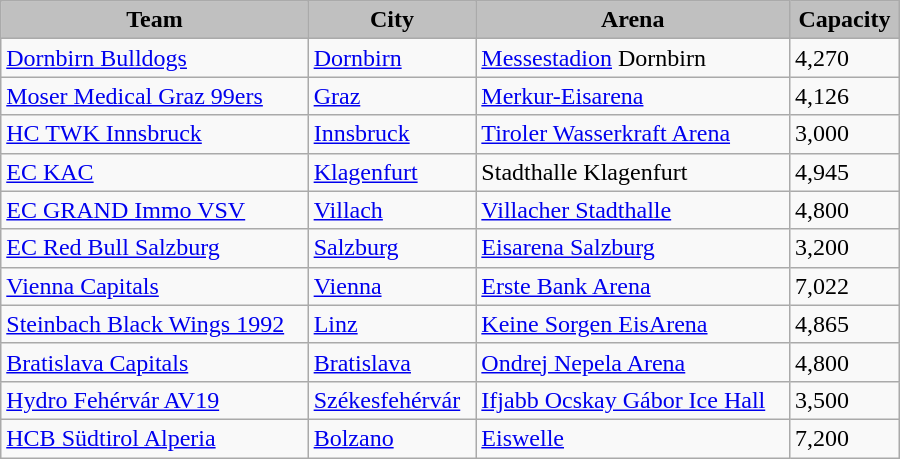<table class="wikitable" width="600px">
<tr style="font-weight:bold; background:#C0C0C0; text-align:center;">
<td>Team</td>
<td>City</td>
<td>Arena</td>
<td>Capacity</td>
</tr>
<tr>
<td><a href='#'>Dornbirn Bulldogs</a></td>
<td> <a href='#'>Dornbirn</a></td>
<td><a href='#'>Messestadion</a> Dornbirn</td>
<td>4,270</td>
</tr>
<tr>
<td><a href='#'>Moser Medical Graz 99ers</a></td>
<td>  <a href='#'>Graz</a></td>
<td><a href='#'>Merkur-Eisarena</a></td>
<td>4,126</td>
</tr>
<tr>
<td><a href='#'>HC TWK Innsbruck</a></td>
<td> <a href='#'>Innsbruck</a></td>
<td><a href='#'>Tiroler Wasserkraft Arena</a></td>
<td>3,000</td>
</tr>
<tr>
<td><a href='#'>EC KAC</a></td>
<td> <a href='#'>Klagenfurt</a></td>
<td>Stadthalle Klagenfurt</td>
<td>4,945</td>
</tr>
<tr>
<td><a href='#'>EC GRAND Immo VSV</a></td>
<td> <a href='#'>Villach</a></td>
<td><a href='#'>Villacher Stadthalle</a></td>
<td>4,800</td>
</tr>
<tr>
<td><a href='#'>EC Red Bull Salzburg</a></td>
<td> <a href='#'>Salzburg</a></td>
<td><a href='#'>Eisarena Salzburg</a></td>
<td>3,200</td>
</tr>
<tr>
<td><a href='#'>Vienna Capitals</a></td>
<td> <a href='#'>Vienna</a></td>
<td><a href='#'>Erste Bank Arena</a></td>
<td>7,022</td>
</tr>
<tr>
<td><a href='#'>Steinbach Black Wings 1992</a></td>
<td> <a href='#'>Linz</a></td>
<td><a href='#'>Keine Sorgen EisArena</a></td>
<td>4,865</td>
</tr>
<tr>
<td><a href='#'>Bratislava Capitals</a></td>
<td> <a href='#'>Bratislava</a></td>
<td><a href='#'>Ondrej Nepela Arena</a></td>
<td>4,800</td>
</tr>
<tr>
<td><a href='#'>Hydro Fehérvár AV19</a></td>
<td> <a href='#'>Székesfehérvár</a></td>
<td><a href='#'>Ifjabb Ocskay Gábor Ice Hall</a></td>
<td>3,500</td>
</tr>
<tr>
<td><a href='#'>HCB Südtirol Alperia</a></td>
<td> <a href='#'>Bolzano</a></td>
<td><a href='#'>Eiswelle</a></td>
<td>7,200</td>
</tr>
</table>
